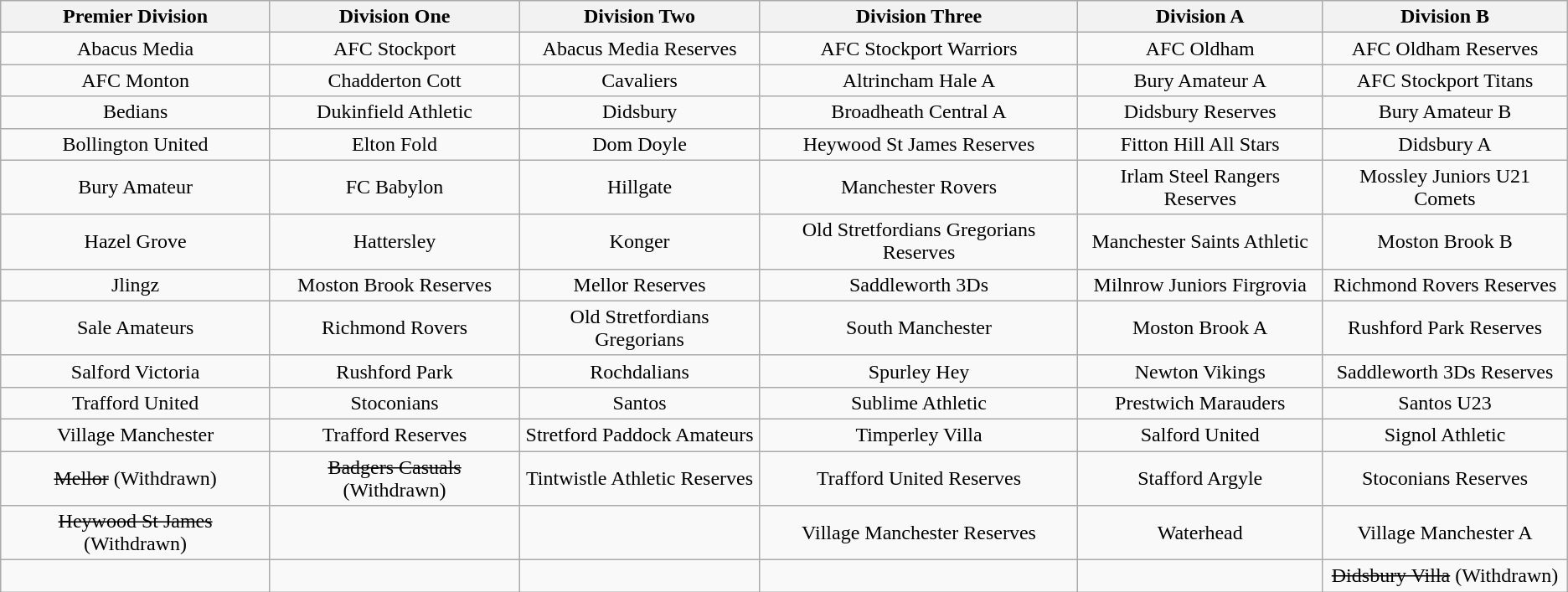<table class="wikitable" style="text-align: center">
<tr>
<th><strong>Premier Division</strong></th>
<th><strong>Division One</strong></th>
<th><strong>Division Two</strong></th>
<th><strong>Division Three</strong></th>
<th><strong>Division A</strong></th>
<th><strong>Division B</strong></th>
</tr>
<tr>
<td>Abacus Media</td>
<td>AFC Stockport</td>
<td>Abacus Media Reserves</td>
<td>AFC Stockport Warriors</td>
<td>AFC Oldham</td>
<td>AFC Oldham Reserves</td>
</tr>
<tr>
<td>AFC Monton</td>
<td>Chadderton Cott</td>
<td>Cavaliers</td>
<td>Altrincham Hale A</td>
<td>Bury Amateur A</td>
<td>AFC Stockport Titans</td>
</tr>
<tr>
<td>Bedians</td>
<td>Dukinfield Athletic</td>
<td>Didsbury</td>
<td>Broadheath Central A</td>
<td>Didsbury Reserves</td>
<td>Bury Amateur B</td>
</tr>
<tr>
<td>Bollington United</td>
<td>Elton Fold</td>
<td>Dom Doyle</td>
<td>Heywood St James Reserves</td>
<td>Fitton Hill All Stars</td>
<td>Didsbury A</td>
</tr>
<tr>
<td>Bury Amateur</td>
<td>FC Babylon</td>
<td>Hillgate</td>
<td>Manchester Rovers</td>
<td>Irlam Steel Rangers Reserves</td>
<td>Mossley Juniors U21 Comets</td>
</tr>
<tr>
<td>Hazel Grove</td>
<td>Hattersley</td>
<td>Konger</td>
<td>Old Stretfordians Gregorians Reserves</td>
<td>Manchester Saints Athletic</td>
<td>Moston Brook B</td>
</tr>
<tr>
<td>Jlingz</td>
<td>Moston Brook Reserves</td>
<td>Mellor Reserves</td>
<td>Saddleworth 3Ds</td>
<td>Milnrow Juniors Firgrovia</td>
<td>Richmond Rovers Reserves</td>
</tr>
<tr>
<td>Sale Amateurs</td>
<td>Richmond Rovers</td>
<td>Old Stretfordians Gregorians</td>
<td>South Manchester</td>
<td>Moston Brook A</td>
<td>Rushford Park Reserves</td>
</tr>
<tr>
<td>Salford Victoria</td>
<td>Rushford Park</td>
<td>Rochdalians</td>
<td>Spurley Hey</td>
<td>Newton Vikings</td>
<td>Saddleworth 3Ds Reserves</td>
</tr>
<tr>
<td>Trafford United</td>
<td>Stoconians</td>
<td>Santos</td>
<td>Sublime Athletic</td>
<td>Prestwich Marauders</td>
<td>Santos U23</td>
</tr>
<tr>
<td>Village Manchester</td>
<td>Trafford Reserves</td>
<td>Stretford Paddock Amateurs</td>
<td>Timperley Villa</td>
<td>Salford United</td>
<td>Signol Athletic</td>
</tr>
<tr>
<td><s>Mellor</s> (Withdrawn)</td>
<td><s>Badgers Casuals</s> (Withdrawn)</td>
<td>Tintwistle Athletic Reserves</td>
<td>Trafford United Reserves</td>
<td>Stafford Argyle</td>
<td>Stoconians Reserves</td>
</tr>
<tr>
<td><s>Heywood St James</s>  (Withdrawn)</td>
<td></td>
<td></td>
<td>Village Manchester Reserves</td>
<td>Waterhead</td>
<td>Village Manchester A</td>
</tr>
<tr>
<td></td>
<td></td>
<td></td>
<td></td>
<td></td>
<td><s>Didsbury Villa</s> (Withdrawn)</td>
</tr>
</table>
